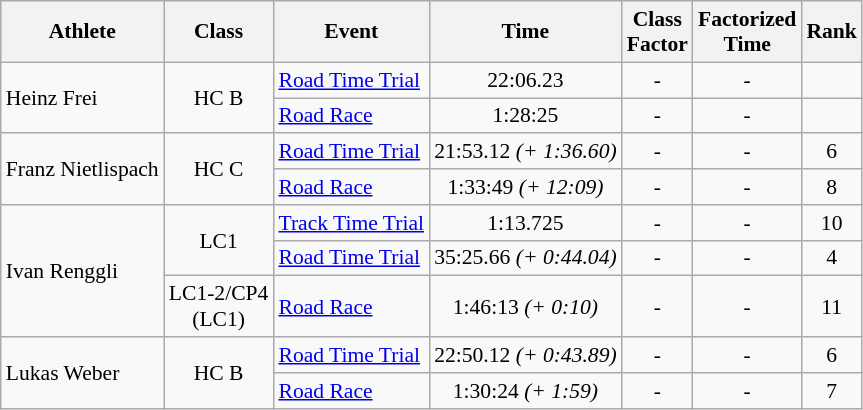<table class=wikitable style="font-size:90%">
<tr>
<th>Athlete</th>
<th>Class</th>
<th>Event</th>
<th>Time</th>
<th>Class<br>Factor</th>
<th>Factorized<br>Time</th>
<th>Rank</th>
</tr>
<tr>
<td rowspan="2">Heinz Frei</td>
<td align="center" rowspan="2">HC B</td>
<td><a href='#'>Road Time Trial</a></td>
<td align="center">22:06.23</td>
<td align="center">-</td>
<td align="center">-</td>
<td align="center"></td>
</tr>
<tr>
<td><a href='#'>Road Race</a></td>
<td align="center">1:28:25</td>
<td align="center">-</td>
<td align="center">-</td>
<td align="center"></td>
</tr>
<tr>
<td rowspan="2">Franz Nietlispach</td>
<td align="center" rowspan="2">HC C</td>
<td><a href='#'>Road Time Trial</a></td>
<td align="center">21:53.12 <em>(+ 1:36.60)</em></td>
<td align="center">-</td>
<td align="center">-</td>
<td align="center">6</td>
</tr>
<tr>
<td><a href='#'>Road Race</a></td>
<td align="center">1:33:49 <em>(+ 12:09)</em></td>
<td align="center">-</td>
<td align="center">-</td>
<td align="center">8</td>
</tr>
<tr>
<td rowspan="3">Ivan Renggli</td>
<td align="center" rowspan="2">LC1</td>
<td><a href='#'>Track Time Trial</a></td>
<td align="center">1:13.725</td>
<td align="center">-</td>
<td align="center">-</td>
<td align="center">10</td>
</tr>
<tr>
<td><a href='#'>Road Time Trial</a></td>
<td align="center">35:25.66 <em>(+ 0:44.04)</em></td>
<td align="center">-</td>
<td align="center">-</td>
<td align="center">4</td>
</tr>
<tr>
<td align="center">LC1-2/CP4<br>(LC1)</td>
<td><a href='#'>Road Race</a></td>
<td align="center">1:46:13 <em>(+ 0:10)</em></td>
<td align="center">-</td>
<td align="center">-</td>
<td align="center">11</td>
</tr>
<tr>
<td rowspan="2">Lukas Weber</td>
<td align="center" rowspan="2">HC B</td>
<td><a href='#'>Road Time Trial</a></td>
<td align="center">22:50.12 <em>(+ 0:43.89)</em></td>
<td align="center">-</td>
<td align="center">-</td>
<td align="center">6</td>
</tr>
<tr>
<td><a href='#'>Road Race</a></td>
<td align="center">1:30:24 <em>(+ 1:59)</em></td>
<td align="center">-</td>
<td align="center">-</td>
<td align="center">7</td>
</tr>
</table>
